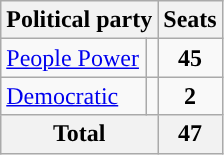<table class="wikitable">
<tr>
<th colspan="2">Political party</th>
<th>Seats</th>
</tr>
<tr>
<td><a href='#'>People Power</a></td>
<td style="background:"></td>
<td style="text-align: center;"><strong>45</strong></td>
</tr>
<tr>
<td><a href='#'>Democratic</a></td>
<td style="background:"></td>
<td style="text-align: center;"><strong>2</strong></td>
</tr>
<tr>
<th colspan="2">Total</th>
<th>47</th>
</tr>
</table>
